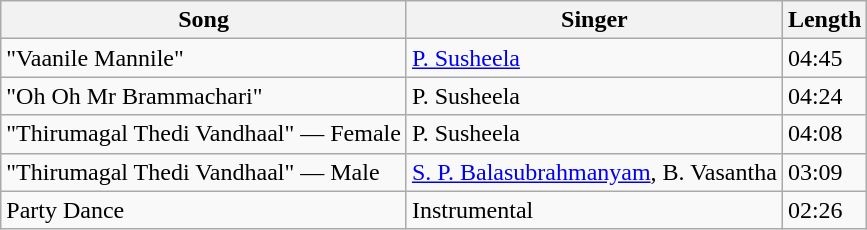<table class="wikitable">
<tr>
<th>Song</th>
<th>Singer</th>
<th>Length</th>
</tr>
<tr>
<td>"Vaanile Mannile"</td>
<td><a href='#'>P. Susheela</a></td>
<td>04:45</td>
</tr>
<tr>
<td>"Oh Oh Mr Brammachari"</td>
<td>P. Susheela</td>
<td>04:24</td>
</tr>
<tr>
<td>"Thirumagal Thedi Vandhaal" — Female</td>
<td>P. Susheela</td>
<td>04:08</td>
</tr>
<tr>
<td>"Thirumagal Thedi Vandhaal" — Male</td>
<td><a href='#'>S. P. Balasubrahmanyam</a>, B. Vasantha</td>
<td>03:09</td>
</tr>
<tr>
<td>Party Dance</td>
<td>Instrumental</td>
<td>02:26</td>
</tr>
</table>
